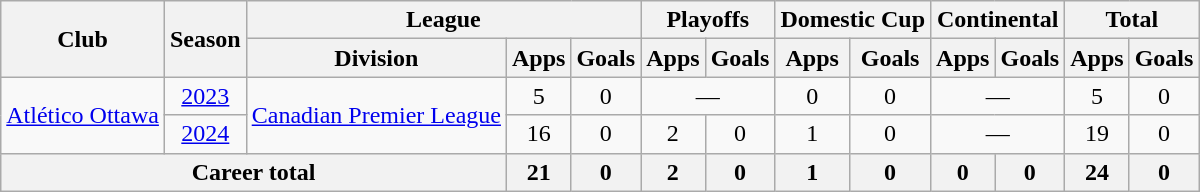<table class="wikitable" style="text-align: center">
<tr>
<th rowspan="2">Club</th>
<th rowspan="2">Season</th>
<th colspan="3">League</th>
<th colspan="2">Playoffs</th>
<th colspan="2">Domestic Cup</th>
<th colspan="2">Continental</th>
<th colspan="2">Total</th>
</tr>
<tr>
<th>Division</th>
<th>Apps</th>
<th>Goals</th>
<th>Apps</th>
<th>Goals</th>
<th>Apps</th>
<th>Goals</th>
<th>Apps</th>
<th>Goals</th>
<th>Apps</th>
<th>Goals</th>
</tr>
<tr>
<td rowspan=2><a href='#'>Atlético Ottawa</a></td>
<td><a href='#'>2023</a></td>
<td rowspan=2><a href='#'>Canadian Premier League</a></td>
<td>5</td>
<td>0</td>
<td colspan="2">—</td>
<td>0</td>
<td>0</td>
<td colspan="2">—</td>
<td>5</td>
<td>0</td>
</tr>
<tr>
<td><a href='#'>2024</a></td>
<td>16</td>
<td>0</td>
<td>2</td>
<td>0</td>
<td>1</td>
<td>0</td>
<td colspan="2">—</td>
<td>19</td>
<td>0</td>
</tr>
<tr>
<th colspan="3"><strong>Career total</strong></th>
<th>21</th>
<th>0</th>
<th>2</th>
<th>0</th>
<th>1</th>
<th>0</th>
<th>0</th>
<th>0</th>
<th>24</th>
<th>0</th>
</tr>
</table>
